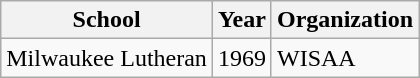<table class="wikitable">
<tr>
<th>School</th>
<th>Year</th>
<th>Organization</th>
</tr>
<tr>
<td>Milwaukee Lutheran</td>
<td>1969</td>
<td>WISAA</td>
</tr>
</table>
